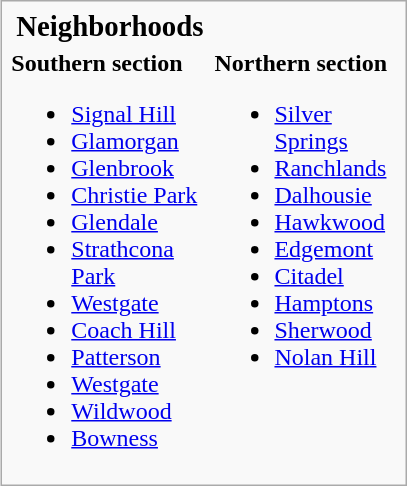<table class="infobox" width="271px">
<tr>
<th><big>Neighborhoods</big></th>
</tr>
<tr>
<td><strong>Southern section</strong><br><ul><li><a href='#'>Signal Hill</a></li><li><a href='#'>Glamorgan</a></li><li><a href='#'>Glenbrook</a></li><li><a href='#'>Christie Park</a></li><li><a href='#'>Glendale</a></li><li><a href='#'>Strathcona Park</a></li><li><a href='#'>Westgate</a></li><li><a href='#'>Coach Hill</a></li><li><a href='#'>Patterson</a></li><li><a href='#'>Westgate</a></li><li><a href='#'>Wildwood</a></li><li><a href='#'>Bowness</a></li></ul></td>
<td><strong>Northern section</strong><br><ul><li><a href='#'>Silver Springs</a></li><li><a href='#'>Ranchlands</a></li><li><a href='#'>Dalhousie</a></li><li><a href='#'>Hawkwood</a></li><li><a href='#'>Edgemont</a></li><li><a href='#'>Citadel</a></li><li><a href='#'>Hamptons</a></li><li><a href='#'>Sherwood</a></li><li><a href='#'>Nolan Hill</a></li></ul></td>
</tr>
</table>
